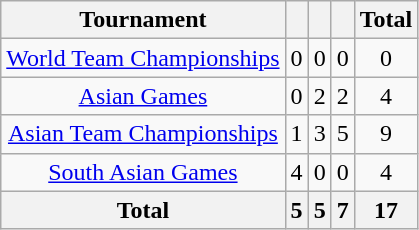<table class="wikitable sortable" style="text-align:center;">
<tr>
<th>Tournament</th>
<th></th>
<th></th>
<th></th>
<th>Total</th>
</tr>
<tr>
<td><a href='#'>World Team Championships</a></td>
<td>0</td>
<td>0</td>
<td>0</td>
<td>0</td>
</tr>
<tr>
<td><a href='#'>Asian Games</a></td>
<td>0</td>
<td>2</td>
<td>2</td>
<td>4</td>
</tr>
<tr>
<td><a href='#'>Asian Team Championships</a></td>
<td>1</td>
<td>3</td>
<td>5</td>
<td>9</td>
</tr>
<tr>
<td><a href='#'>South Asian Games</a></td>
<td>4</td>
<td>0</td>
<td>0</td>
<td>4</td>
</tr>
<tr>
<th>Total</th>
<th>5</th>
<th>5</th>
<th>7</th>
<th>17</th>
</tr>
</table>
